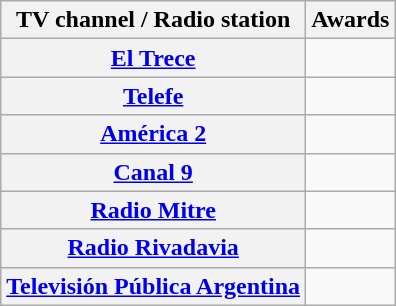<table class="wikitable plainrowheaders">
<tr>
<th scope="col">TV channel / Radio station</th>
<th scope="col">Awards</th>
</tr>
<tr>
<th scope="row"><a href='#'>El Trece</a></th>
<td></td>
</tr>
<tr>
<th scope="row"><a href='#'>Telefe</a></th>
<td></td>
</tr>
<tr>
<th scope="row"><a href='#'>América 2</a></th>
<td></td>
</tr>
<tr>
<th scope="row"><a href='#'>Canal 9</a></th>
<td></td>
</tr>
<tr>
<th scope="row"><a href='#'>Radio Mitre</a></th>
<td></td>
</tr>
<tr>
<th scope="row"><a href='#'>Radio Rivadavia</a></th>
<td></td>
</tr>
<tr>
<th scope="row"><a href='#'>Televisión Pública Argentina</a></th>
<td></td>
</tr>
</table>
